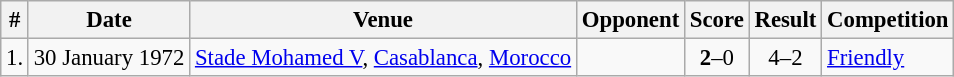<table class="wikitable" style="font-size: 95%;">
<tr>
<th>#</th>
<th>Date</th>
<th>Venue</th>
<th>Opponent</th>
<th>Score</th>
<th>Result</th>
<th>Competition</th>
</tr>
<tr>
<td>1.</td>
<td>30 January 1972</td>
<td><a href='#'>Stade Mohamed V</a>, <a href='#'>Casablanca</a>, <a href='#'>Morocco</a></td>
<td></td>
<td align="center"><strong>2</strong>–0</td>
<td align="center">4–2</td>
<td><a href='#'>Friendly</a></td>
</tr>
</table>
